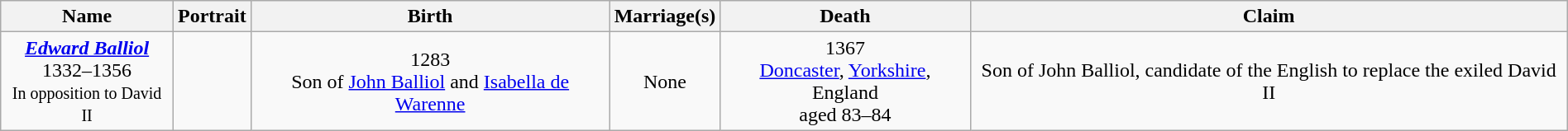<table style="text-align:center; width:100%" class="wikitable">
<tr>
<th>Name</th>
<th>Portrait</th>
<th>Birth</th>
<th>Marriage(s)</th>
<th>Death</th>
<th>Claim</th>
</tr>
<tr>
<td><strong><em><a href='#'>Edward Balliol</a></em></strong><br>1332–1356<br><small>In opposition to David II</small></td>
<td></td>
<td>1283<br> Son of <a href='#'>John Balliol</a> and <a href='#'>Isabella de Warenne</a></td>
<td>None</td>
<td>1367<br><a href='#'>Doncaster</a>, <a href='#'>Yorkshire</a>, England<br>aged 83–84</td>
<td>Son of John Balliol, candidate of the English to replace the exiled David II</td>
</tr>
</table>
